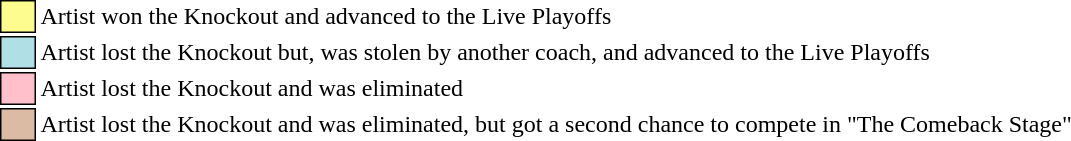<table class="toccolours" style="font-size: 100%">
<tr>
<td style="background:#fdfc8f; border:1px solid black">     </td>
<td>Artist won the Knockout and advanced to the Live Playoffs</td>
</tr>
<tr>
<td style="background:#b0e0e6; border:1px solid black">     </td>
<td>Artist lost the Knockout but, was stolen by another coach, and advanced to the Live Playoffs</td>
</tr>
<tr>
<td style="background:pink; border:1px solid black">     </td>
<td>Artist lost the Knockout and was eliminated</td>
</tr>
<tr>
<td style="background:#dbbba4; border:1px solid black">     </td>
<td>Artist lost the Knockout and was eliminated, but got a second chance to compete in "The Comeback Stage"</td>
</tr>
</table>
